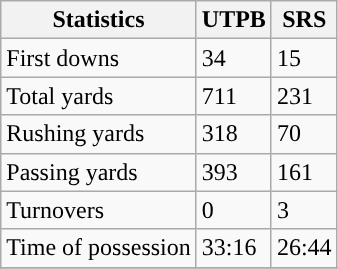<table class="wikitable" style="float: left;">
<tr>
<th>Statistics</th>
<th>UTPB</th>
<th>SRS</th>
</tr>
<tr>
<td>First downs</td>
<td>34</td>
<td>15</td>
</tr>
<tr>
<td>Total yards</td>
<td>711</td>
<td>231</td>
</tr>
<tr>
<td>Rushing yards</td>
<td>318</td>
<td>70</td>
</tr>
<tr>
<td>Passing yards</td>
<td>393</td>
<td>161</td>
</tr>
<tr>
<td>Turnovers</td>
<td>0</td>
<td>3</td>
</tr>
<tr>
<td>Time of possession</td>
<td>33:16</td>
<td>26:44</td>
</tr>
<tr>
</tr>
</table>
